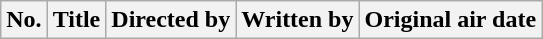<table class="wikitable plainrowheaders" style="background:#fff;">
<tr>
<th style="background:#;">No.</th>
<th style="background:#;">Title</th>
<th style="background:#;">Directed by</th>
<th style="background:#;">Written by</th>
<th style="background:#;">Original air date<br>











</th>
</tr>
</table>
